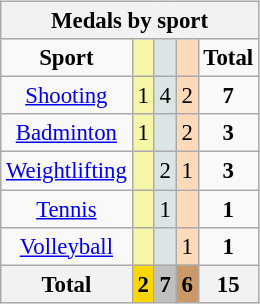<table class=wikitable style="font-size:95%; float:right">
<tr bgcolor=efefef>
<th colspan=7><strong>Medals by sport</strong></th>
</tr>
<tr align=center>
<td><strong>Sport</strong></td>
<td bgcolor=f7f6a8></td>
<td bgcolor=dce5e5></td>
<td bgcolor=ffdab9></td>
<td><strong>Total</strong></td>
</tr>
<tr align=center>
<td><a href='#'>Shooting</a></td>
<td style="background:#F7F6A8;">1</td>
<td style="background:#DCE5E5;">4</td>
<td style="background:#FFDAB9;">2</td>
<td><strong>7</strong></td>
</tr>
<tr align=center>
<td><a href='#'>Badminton</a></td>
<td style="background:#F7F6A8;">1</td>
<td style="background:#DCE5E5;"></td>
<td style="background:#FFDAB9;">2</td>
<td><strong>3</strong></td>
</tr>
<tr align=center>
<td><a href='#'>Weightlifting</a></td>
<td style="background:#F7F6A8;"></td>
<td style="background:#DCE5E5;">2</td>
<td style="background:#FFDAB9;">1</td>
<td><strong>3</strong></td>
</tr>
<tr align=center>
<td><a href='#'>Tennis</a></td>
<td style="background:#F7F6A8;"></td>
<td style="background:#DCE5E5;">1</td>
<td style="background:#FFDAB9;"></td>
<td><strong>1</strong></td>
</tr>
<tr align=center>
<td><a href='#'>Volleyball</a></td>
<td style="background:#F7F6A8;"></td>
<td style="background:#DCE5E5;"></td>
<td style="background:#FFDAB9;">1</td>
<td><strong>1</strong></td>
</tr>
<tr align=center>
<th>Total</th>
<th style="background:gold">2</th>
<th style="background:silver">7</th>
<th style="background:#c96">6</th>
<th>15</th>
</tr>
</table>
